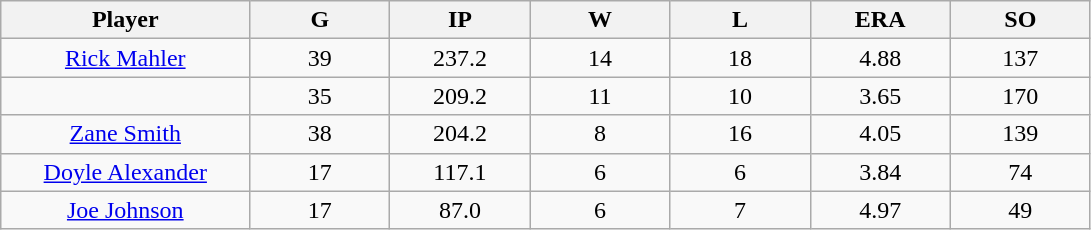<table class="wikitable sortable">
<tr>
<th bgcolor="#DDDDFF" width="16%">Player</th>
<th bgcolor="#DDDDFF" width="9%">G</th>
<th bgcolor="#DDDDFF" width="9%">IP</th>
<th bgcolor="#DDDDFF" width="9%">W</th>
<th bgcolor="#DDDDFF" width="9%">L</th>
<th bgcolor="#DDDDFF" width="9%">ERA</th>
<th bgcolor="#DDDDFF" width="9%">SO</th>
</tr>
<tr align="center">
<td><a href='#'>Rick Mahler</a></td>
<td>39</td>
<td>237.2</td>
<td>14</td>
<td>18</td>
<td>4.88</td>
<td>137</td>
</tr>
<tr align=center>
<td></td>
<td>35</td>
<td>209.2</td>
<td>11</td>
<td>10</td>
<td>3.65</td>
<td>170</td>
</tr>
<tr align="center">
<td><a href='#'>Zane Smith</a></td>
<td>38</td>
<td>204.2</td>
<td>8</td>
<td>16</td>
<td>4.05</td>
<td>139</td>
</tr>
<tr align=center>
<td><a href='#'>Doyle Alexander</a></td>
<td>17</td>
<td>117.1</td>
<td>6</td>
<td>6</td>
<td>3.84</td>
<td>74</td>
</tr>
<tr align=center>
<td><a href='#'>Joe Johnson</a></td>
<td>17</td>
<td>87.0</td>
<td>6</td>
<td>7</td>
<td>4.97</td>
<td>49</td>
</tr>
</table>
